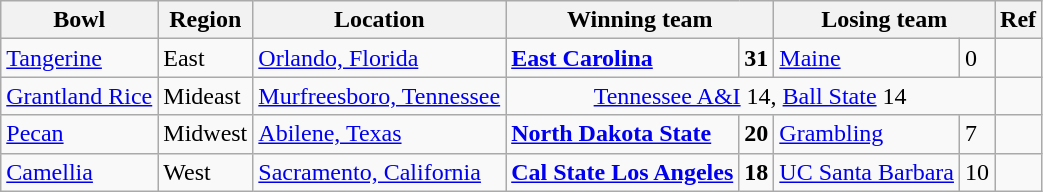<table class="wikitable">
<tr>
<th>Bowl</th>
<th>Region</th>
<th>Location</th>
<th colspan="2">Winning team</th>
<th colspan="2">Losing team</th>
<th>Ref</th>
</tr>
<tr>
<td><a href='#'>Tangerine</a></td>
<td>East</td>
<td><a href='#'>Orlando, Florida</a></td>
<td><strong><a href='#'>East Carolina</a></strong></td>
<td><strong>31</strong></td>
<td><a href='#'>Maine</a></td>
<td>0</td>
<td></td>
</tr>
<tr>
<td><a href='#'>Grantland Rice</a></td>
<td>Mideast</td>
<td><a href='#'>Murfreesboro, Tennessee</a></td>
<td align=center ! colspan=4><a href='#'>Tennessee A&I</a> 14, <a href='#'>Ball State</a> 14</td>
<td></td>
</tr>
<tr>
<td><a href='#'>Pecan</a></td>
<td>Midwest</td>
<td><a href='#'>Abilene, Texas</a></td>
<td><strong><a href='#'>North Dakota State</a></strong></td>
<td><strong>20</strong></td>
<td><a href='#'>Grambling</a></td>
<td>7</td>
<td></td>
</tr>
<tr>
<td><a href='#'>Camellia</a></td>
<td>West</td>
<td><a href='#'>Sacramento, California</a></td>
<td><strong><a href='#'>Cal State Los Angeles</a></strong></td>
<td><strong>18</strong></td>
<td><a href='#'>UC Santa Barbara</a></td>
<td>10</td>
<td></td>
</tr>
</table>
